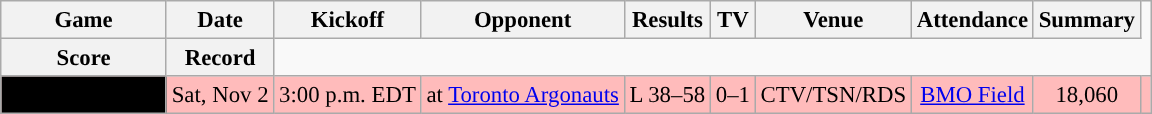<table class="wikitable" style="font-size: 95%;">
<tr>
<th scope="col">Game</th>
<th scope="col">Date</th>
<th scope="col">Kickoff</th>
<th scope="col">Opponent</th>
<th scope="col">Results</th>
<th scope="col">TV</th>
<th scope="col">Venue</th>
<th scope="col">Attendance</th>
<th scope="col">Summary</th>
</tr>
<tr>
<th scope="col">Score</th>
<th scope="col">Record</th>
</tr>
<tr align="center" bgcolor="#ffbbbb">
<th style="text-align:center; background:black;"><span>East Semi-Final</span></th>
<td align="center">Sat, Nov 2</td>
<td align="center">3:00 p.m. EDT</td>
<td align="center">at <a href='#'>Toronto Argonauts</a></td>
<td align="center">L 38–58</td>
<td align="center">0–1</td>
<td align="center">CTV/TSN/RDS</td>
<td align="center"><a href='#'>BMO Field</a></td>
<td align="center">18,060</td>
<td align="center"></td>
</tr>
</table>
